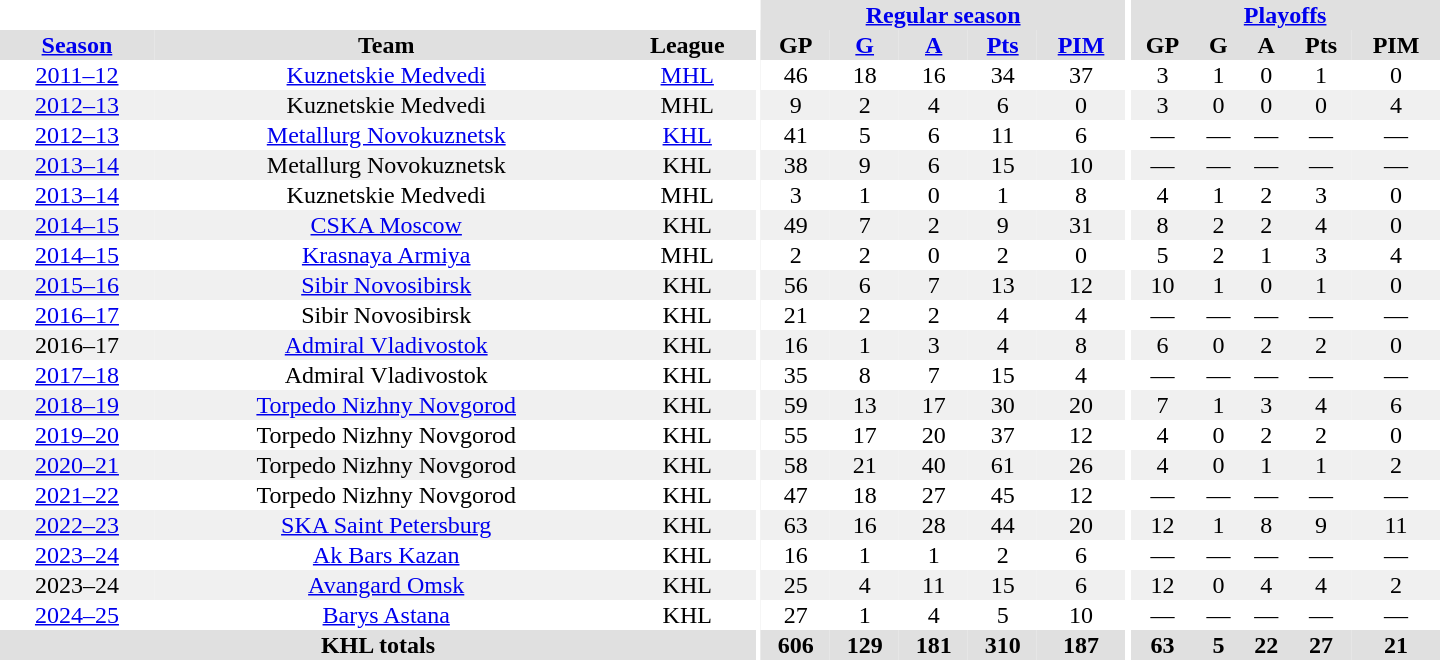<table border="0" cellpadding="1" cellspacing="0" style="text-align:center; width:60em">
<tr bgcolor="#e0e0e0">
<th colspan="3" bgcolor="#ffffff"></th>
<th rowspan="99" bgcolor="#ffffff"></th>
<th colspan="5"><a href='#'>Regular season</a></th>
<th rowspan="99" bgcolor="#ffffff"></th>
<th colspan="5"><a href='#'>Playoffs</a></th>
</tr>
<tr bgcolor="#e0e0e0">
<th><a href='#'>Season</a></th>
<th>Team</th>
<th>League</th>
<th>GP</th>
<th><a href='#'>G</a></th>
<th><a href='#'>A</a></th>
<th><a href='#'>Pts</a></th>
<th><a href='#'>PIM</a></th>
<th>GP</th>
<th>G</th>
<th>A</th>
<th>Pts</th>
<th>PIM</th>
</tr>
<tr>
<td><a href='#'>2011–12</a></td>
<td><a href='#'>Kuznetskie Medvedi</a></td>
<td><a href='#'>MHL</a></td>
<td>46</td>
<td>18</td>
<td>16</td>
<td>34</td>
<td>37</td>
<td>3</td>
<td>1</td>
<td>0</td>
<td>1</td>
<td>0</td>
</tr>
<tr bgcolor="#f0f0f0">
<td><a href='#'>2012–13</a></td>
<td>Kuznetskie Medvedi</td>
<td>MHL</td>
<td>9</td>
<td>2</td>
<td>4</td>
<td>6</td>
<td>0</td>
<td>3</td>
<td>0</td>
<td>0</td>
<td>0</td>
<td>4</td>
</tr>
<tr>
<td><a href='#'>2012–13</a></td>
<td><a href='#'>Metallurg Novokuznetsk</a></td>
<td><a href='#'>KHL</a></td>
<td>41</td>
<td>5</td>
<td>6</td>
<td>11</td>
<td>6</td>
<td>—</td>
<td>—</td>
<td>—</td>
<td>—</td>
<td>—</td>
</tr>
<tr bgcolor="#f0f0f0">
<td><a href='#'>2013–14</a></td>
<td>Metallurg Novokuznetsk</td>
<td>KHL</td>
<td>38</td>
<td>9</td>
<td>6</td>
<td>15</td>
<td>10</td>
<td>—</td>
<td>—</td>
<td>—</td>
<td>—</td>
<td>—</td>
</tr>
<tr>
<td><a href='#'>2013–14</a></td>
<td>Kuznetskie Medvedi</td>
<td>MHL</td>
<td>3</td>
<td>1</td>
<td>0</td>
<td>1</td>
<td>8</td>
<td>4</td>
<td>1</td>
<td>2</td>
<td>3</td>
<td>0</td>
</tr>
<tr bgcolor="#f0f0f0">
<td><a href='#'>2014–15</a></td>
<td><a href='#'>CSKA Moscow</a></td>
<td>KHL</td>
<td>49</td>
<td>7</td>
<td>2</td>
<td>9</td>
<td>31</td>
<td>8</td>
<td>2</td>
<td>2</td>
<td>4</td>
<td>0</td>
</tr>
<tr>
<td><a href='#'>2014–15</a></td>
<td><a href='#'>Krasnaya Armiya</a></td>
<td>MHL</td>
<td>2</td>
<td>2</td>
<td>0</td>
<td>2</td>
<td>0</td>
<td>5</td>
<td>2</td>
<td>1</td>
<td>3</td>
<td>4</td>
</tr>
<tr bgcolor="#f0f0f0">
<td><a href='#'>2015–16</a></td>
<td><a href='#'>Sibir Novosibirsk</a></td>
<td>KHL</td>
<td>56</td>
<td>6</td>
<td>7</td>
<td>13</td>
<td>12</td>
<td>10</td>
<td>1</td>
<td>0</td>
<td>1</td>
<td>0</td>
</tr>
<tr>
<td><a href='#'>2016–17</a></td>
<td>Sibir Novosibirsk</td>
<td>KHL</td>
<td>21</td>
<td>2</td>
<td>2</td>
<td>4</td>
<td>4</td>
<td>—</td>
<td>—</td>
<td>—</td>
<td>—</td>
<td>—</td>
</tr>
<tr bgcolor="#f0f0f0">
<td>2016–17</td>
<td><a href='#'>Admiral Vladivostok</a></td>
<td>KHL</td>
<td>16</td>
<td>1</td>
<td>3</td>
<td>4</td>
<td>8</td>
<td>6</td>
<td>0</td>
<td>2</td>
<td>2</td>
<td>0</td>
</tr>
<tr>
<td><a href='#'>2017–18</a></td>
<td>Admiral Vladivostok</td>
<td>KHL</td>
<td>35</td>
<td>8</td>
<td>7</td>
<td>15</td>
<td>4</td>
<td>—</td>
<td>—</td>
<td>—</td>
<td>—</td>
<td>—</td>
</tr>
<tr bgcolor="#f0f0f0">
<td><a href='#'>2018–19</a></td>
<td><a href='#'>Torpedo Nizhny Novgorod</a></td>
<td>KHL</td>
<td>59</td>
<td>13</td>
<td>17</td>
<td>30</td>
<td>20</td>
<td>7</td>
<td>1</td>
<td>3</td>
<td>4</td>
<td>6</td>
</tr>
<tr>
<td><a href='#'>2019–20</a></td>
<td>Torpedo Nizhny Novgorod</td>
<td>KHL</td>
<td>55</td>
<td>17</td>
<td>20</td>
<td>37</td>
<td>12</td>
<td>4</td>
<td>0</td>
<td>2</td>
<td>2</td>
<td>0</td>
</tr>
<tr bgcolor="#f0f0f0">
<td><a href='#'>2020–21</a></td>
<td>Torpedo Nizhny Novgorod</td>
<td>KHL</td>
<td>58</td>
<td>21</td>
<td>40</td>
<td>61</td>
<td>26</td>
<td>4</td>
<td>0</td>
<td>1</td>
<td>1</td>
<td>2</td>
</tr>
<tr>
<td><a href='#'>2021–22</a></td>
<td>Torpedo Nizhny Novgorod</td>
<td>KHL</td>
<td>47</td>
<td>18</td>
<td>27</td>
<td>45</td>
<td>12</td>
<td>—</td>
<td>—</td>
<td>—</td>
<td>—</td>
<td>—</td>
</tr>
<tr bgcolor="#f0f0f0">
<td><a href='#'>2022–23</a></td>
<td><a href='#'>SKA Saint Petersburg</a></td>
<td>KHL</td>
<td>63</td>
<td>16</td>
<td>28</td>
<td>44</td>
<td>20</td>
<td>12</td>
<td>1</td>
<td>8</td>
<td>9</td>
<td>11</td>
</tr>
<tr>
<td><a href='#'>2023–24</a></td>
<td><a href='#'>Ak Bars Kazan</a></td>
<td>KHL</td>
<td>16</td>
<td>1</td>
<td>1</td>
<td>2</td>
<td>6</td>
<td>—</td>
<td>—</td>
<td>—</td>
<td>—</td>
<td>—</td>
</tr>
<tr bgcolor="#f0f0f0">
<td>2023–24</td>
<td><a href='#'>Avangard Omsk</a></td>
<td>KHL</td>
<td>25</td>
<td>4</td>
<td>11</td>
<td>15</td>
<td>6</td>
<td>12</td>
<td>0</td>
<td>4</td>
<td>4</td>
<td>2</td>
</tr>
<tr>
<td><a href='#'>2024–25</a></td>
<td><a href='#'>Barys Astana</a></td>
<td>KHL</td>
<td>27</td>
<td>1</td>
<td>4</td>
<td>5</td>
<td>10</td>
<td>—</td>
<td>—</td>
<td>—</td>
<td>—</td>
<td>—</td>
</tr>
<tr bgcolor="#e0e0e0">
<th colspan="3">KHL totals</th>
<th>606</th>
<th>129</th>
<th>181</th>
<th>310</th>
<th>187</th>
<th>63</th>
<th>5</th>
<th>22</th>
<th>27</th>
<th>21</th>
</tr>
</table>
